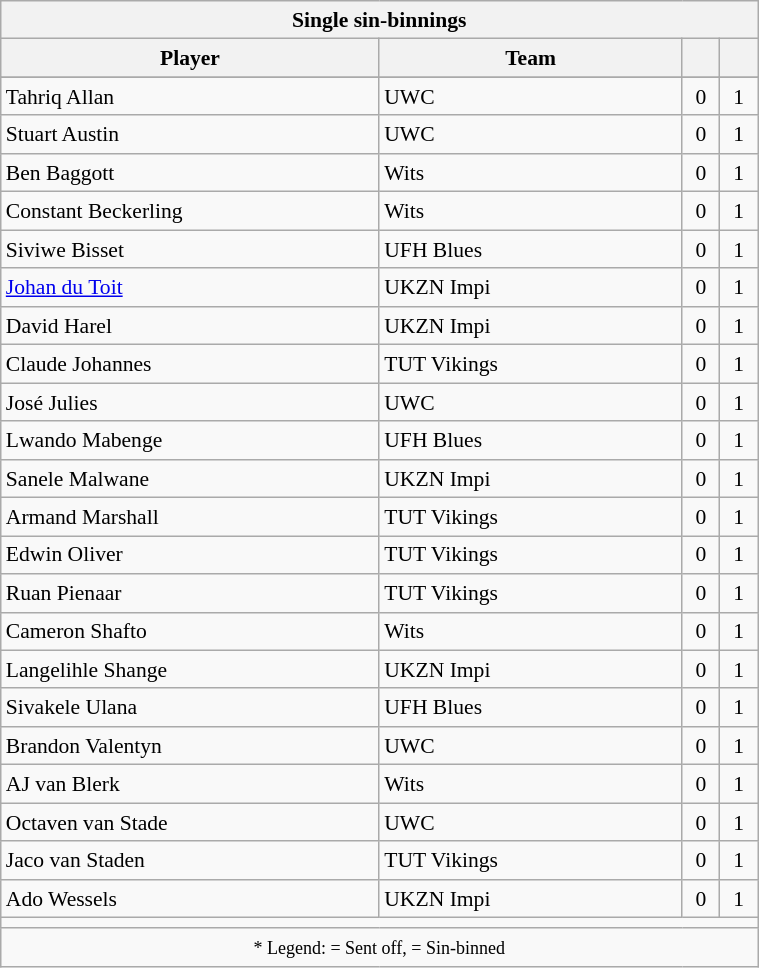<table class="wikitable collapsible collapsed sortable" style="text-align:center; line-height:130%; font-size:90%; width:40%;">
<tr>
<th colspan=4>Single sin-binnings</th>
</tr>
<tr>
<th style="width:50%;">Player</th>
<th style="width:40%;">Team</th>
<th style="width:5%;"></th>
<th style="width:5%;"><br></th>
</tr>
<tr>
</tr>
<tr>
<td style="text-align:left;">Tahriq Allan</td>
<td style="text-align:left;">UWC</td>
<td>0</td>
<td>1</td>
</tr>
<tr>
<td style="text-align:left;">Stuart Austin</td>
<td style="text-align:left;">UWC</td>
<td>0</td>
<td>1</td>
</tr>
<tr>
<td style="text-align:left;">Ben Baggott</td>
<td style="text-align:left;">Wits</td>
<td>0</td>
<td>1</td>
</tr>
<tr>
<td style="text-align:left;">Constant Beckerling</td>
<td style="text-align:left;">Wits</td>
<td>0</td>
<td>1</td>
</tr>
<tr>
<td style="text-align:left;">Siviwe Bisset</td>
<td style="text-align:left;">UFH Blues</td>
<td>0</td>
<td>1</td>
</tr>
<tr>
<td style="text-align:left;"><a href='#'>Johan du Toit</a></td>
<td style="text-align:left;">UKZN Impi</td>
<td>0</td>
<td>1</td>
</tr>
<tr>
<td style="text-align:left;">David Harel</td>
<td style="text-align:left;">UKZN Impi</td>
<td>0</td>
<td>1</td>
</tr>
<tr>
<td style="text-align:left;">Claude Johannes</td>
<td style="text-align:left;">TUT Vikings</td>
<td>0</td>
<td>1</td>
</tr>
<tr>
<td style="text-align:left;">José Julies</td>
<td style="text-align:left;">UWC</td>
<td>0</td>
<td>1</td>
</tr>
<tr>
<td style="text-align:left;">Lwando Mabenge</td>
<td style="text-align:left;">UFH Blues</td>
<td>0</td>
<td>1</td>
</tr>
<tr>
<td style="text-align:left;">Sanele Malwane</td>
<td style="text-align:left;">UKZN Impi</td>
<td>0</td>
<td>1</td>
</tr>
<tr>
<td style="text-align:left;">Armand Marshall</td>
<td style="text-align:left;">TUT Vikings</td>
<td>0</td>
<td>1</td>
</tr>
<tr>
<td style="text-align:left;">Edwin Oliver</td>
<td style="text-align:left;">TUT Vikings</td>
<td>0</td>
<td>1</td>
</tr>
<tr>
<td style="text-align:left;">Ruan Pienaar</td>
<td style="text-align:left;">TUT Vikings</td>
<td>0</td>
<td>1</td>
</tr>
<tr>
<td style="text-align:left;">Cameron Shafto</td>
<td style="text-align:left;">Wits</td>
<td>0</td>
<td>1</td>
</tr>
<tr>
<td style="text-align:left;">Langelihle Shange</td>
<td style="text-align:left;">UKZN Impi</td>
<td>0</td>
<td>1</td>
</tr>
<tr>
<td style="text-align:left;">Sivakele Ulana</td>
<td style="text-align:left;">UFH Blues</td>
<td>0</td>
<td>1</td>
</tr>
<tr>
<td style="text-align:left;">Brandon Valentyn</td>
<td style="text-align:left;">UWC</td>
<td>0</td>
<td>1</td>
</tr>
<tr>
<td style="text-align:left;">AJ van Blerk</td>
<td style="text-align:left;">Wits</td>
<td>0</td>
<td>1</td>
</tr>
<tr>
<td style="text-align:left;">Octaven van Stade</td>
<td style="text-align:left;">UWC</td>
<td>0</td>
<td>1</td>
</tr>
<tr>
<td style="text-align:left;">Jaco van Staden</td>
<td style="text-align:left;">TUT Vikings</td>
<td>0</td>
<td>1</td>
</tr>
<tr>
<td style="text-align:left;">Ado Wessels</td>
<td style="text-align:left;">UKZN Impi</td>
<td>0</td>
<td>1</td>
</tr>
<tr>
<td colspan="4"></td>
</tr>
<tr>
<td colspan="4"><small>* Legend:  = Sent off,  = Sin-binned</small></td>
</tr>
</table>
